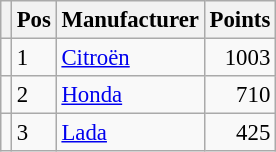<table class="wikitable" style="font-size: 95%;">
<tr>
<th></th>
<th>Pos</th>
<th>Manufacturer</th>
<th>Points</th>
</tr>
<tr>
<td align="left"></td>
<td>1</td>
<td> <a href='#'>Citroën</a></td>
<td align="right">1003</td>
</tr>
<tr>
<td align="left"></td>
<td>2</td>
<td> <a href='#'>Honda</a></td>
<td align="right">710</td>
</tr>
<tr>
<td align="left"></td>
<td>3</td>
<td> <a href='#'>Lada</a></td>
<td align="right">425</td>
</tr>
</table>
